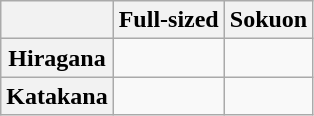<table class="wikitable" align="center">
<tr>
<th></th>
<th>Full-sized</th>
<th>Sokuon</th>
</tr>
<tr>
<th>Hiragana</th>
<td align="center"><big><big></big></big></td>
<td align="center"><big><big></big></big></td>
</tr>
<tr>
<th>Katakana</th>
<td align="center"><big><big></big></big></td>
<td align="center"><big><big></big></big></td>
</tr>
</table>
